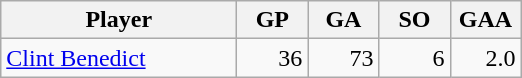<table class="wikitable">
<tr>
<th width="150">Player</th>
<th width="40">GP</th>
<th width="40">GA</th>
<th width="40">SO</th>
<th width="40">GAA</th>
</tr>
<tr align=right>
<td align=left><a href='#'>Clint Benedict</a></td>
<td>36</td>
<td>73</td>
<td>6</td>
<td>2.0</td>
</tr>
</table>
